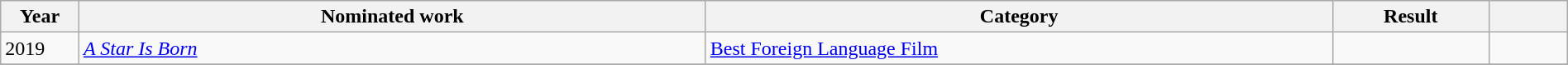<table class="wikitable" style="width:100%;">
<tr>
<th width=5%>Year</th>
<th style="width:40%;">Nominated work</th>
<th style="width:40%;">Category</th>
<th style="width:10%;">Result</th>
<th width=5%></th>
</tr>
<tr>
<td>2019</td>
<td><em><a href='#'>A Star Is Born</a></em></td>
<td><a href='#'>Best Foreign Language Film</a></td>
<td></td>
<td style="text-align:center;"></td>
</tr>
<tr>
</tr>
</table>
